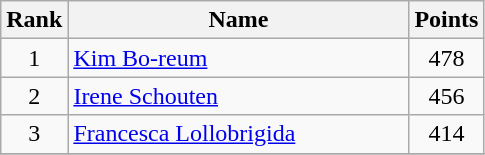<table class="wikitable" border="1" style="text-align:center">
<tr>
<th width=30>Rank</th>
<th width=220>Name</th>
<th width=25>Points</th>
</tr>
<tr>
<td>1</td>
<td align="left"> <a href='#'>Kim Bo-reum</a></td>
<td>478</td>
</tr>
<tr>
<td>2</td>
<td align="left"> <a href='#'>Irene Schouten</a></td>
<td>456</td>
</tr>
<tr>
<td>3</td>
<td align="left"> <a href='#'>Francesca Lollobrigida</a></td>
<td>414</td>
</tr>
<tr>
</tr>
</table>
